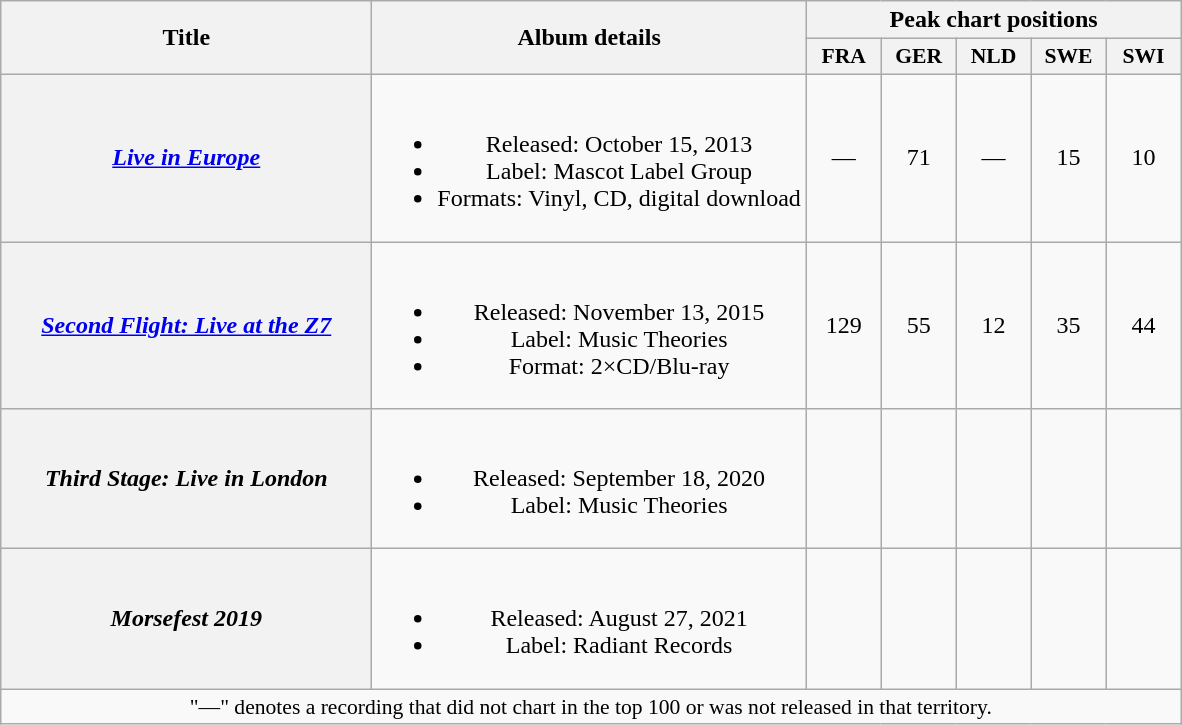<table class="wikitable plainrowheaders" style="text-align:center;">
<tr>
<th scope="col" rowspan="2" style="width:15em;">Title</th>
<th scope="col" rowspan="2">Album details</th>
<th scope="col" colspan='5'>Peak chart positions</th>
</tr>
<tr>
<th scope="col" style="width:3em;font-size:90%;">FRA <br></th>
<th scope="col" style="width:3em;font-size:90%;">GER <br></th>
<th scope="col" style="width:3em;font-size:90%;">NLD<br></th>
<th scope="col" style="width:3em;font-size:90%;">SWE <br></th>
<th scope="col" style="width:3em;font-size:90%;">SWI <br></th>
</tr>
<tr>
<th scope="row"><em><a href='#'>Live in Europe</a></em></th>
<td><br><ul><li>Released: October 15, 2013</li><li>Label: Mascot Label Group</li><li>Formats: Vinyl, CD, digital download</li></ul></td>
<td>—</td>
<td>71</td>
<td>—</td>
<td>15</td>
<td>10</td>
</tr>
<tr>
<th scope="row"><em><a href='#'>Second Flight: Live at the Z7</a></em></th>
<td><br><ul><li>Released: November 13, 2015</li><li>Label: Music Theories</li><li>Format: 2×CD/Blu-ray</li></ul></td>
<td>129</td>
<td>55</td>
<td>12</td>
<td>35</td>
<td>44</td>
</tr>
<tr>
<th scope="row"><em>Third Stage: Live in London</em></th>
<td><br><ul><li>Released: September 18, 2020</li><li>Label: Music Theories</li></ul></td>
<td></td>
<td></td>
<td></td>
<td></td>
<td></td>
</tr>
<tr>
<th scope="row"><em>Morsefest 2019</em></th>
<td><br><ul><li>Released: August 27, 2021</li><li>Label: Radiant Records</li></ul></td>
<td></td>
<td></td>
<td></td>
<td></td>
<td></td>
</tr>
<tr>
<td colspan="10" style="font-size:90%">"—" denotes a recording that did not chart in the top 100 or was not released in that territory.</td>
</tr>
</table>
